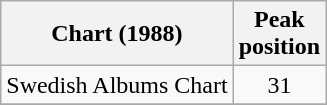<table class="wikitable sortable">
<tr>
<th>Chart (1988)</th>
<th>Peak<br>position</th>
</tr>
<tr>
<td>Swedish Albums Chart</td>
<td align="center">31</td>
</tr>
<tr>
</tr>
</table>
